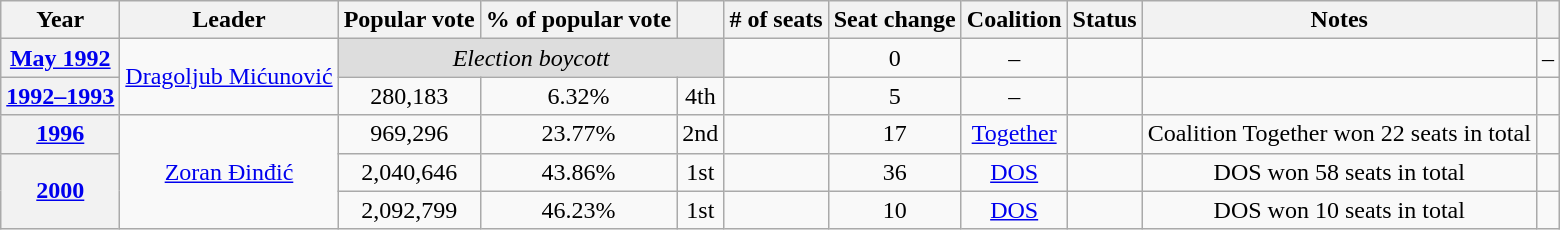<table class="wikitable" style="text-align:center">
<tr>
<th>Year</th>
<th>Leader</th>
<th>Popular vote</th>
<th>% of popular vote</th>
<th></th>
<th># of seats</th>
<th>Seat change</th>
<th>Coalition</th>
<th>Status</th>
<th>Notes</th>
<th></th>
</tr>
<tr>
<th><a href='#'>May 1992</a></th>
<td rowspan="2"><a href='#'>Dragoljub Mićunović</a></td>
<td colspan="3" style="background:#ddd"><em>Election boycott</em></td>
<td></td>
<td> 0</td>
<td>–</td>
<td></td>
<td></td>
<td>–</td>
</tr>
<tr>
<th><a href='#'>1992–1993</a></th>
<td>280,183</td>
<td>6.32%</td>
<td> 4th</td>
<td></td>
<td> 5</td>
<td>–</td>
<td></td>
<td></td>
<td></td>
</tr>
<tr>
<th><a href='#'>1996</a></th>
<td rowspan="3"><a href='#'>Zoran Đinđić</a></td>
<td>969,296</td>
<td>23.77%</td>
<td> 2nd</td>
<td></td>
<td> 17</td>
<td><a href='#'>Together</a></td>
<td></td>
<td>Coalition Together won 22 seats in total</td>
<td></td>
</tr>
<tr>
<th rowspan="2"><a href='#'>2000</a></th>
<td>2,040,646</td>
<td>43.86%</td>
<td> 1st</td>
<td></td>
<td> 36</td>
<td><a href='#'>DOS</a></td>
<td></td>
<td>DOS won 58 seats in total</td>
<td></td>
</tr>
<tr>
<td>2,092,799</td>
<td>46.23%</td>
<td> 1st</td>
<td></td>
<td> 10</td>
<td><a href='#'>DOS</a></td>
<td></td>
<td>DOS won 10 seats in total</td>
<td></td>
</tr>
</table>
